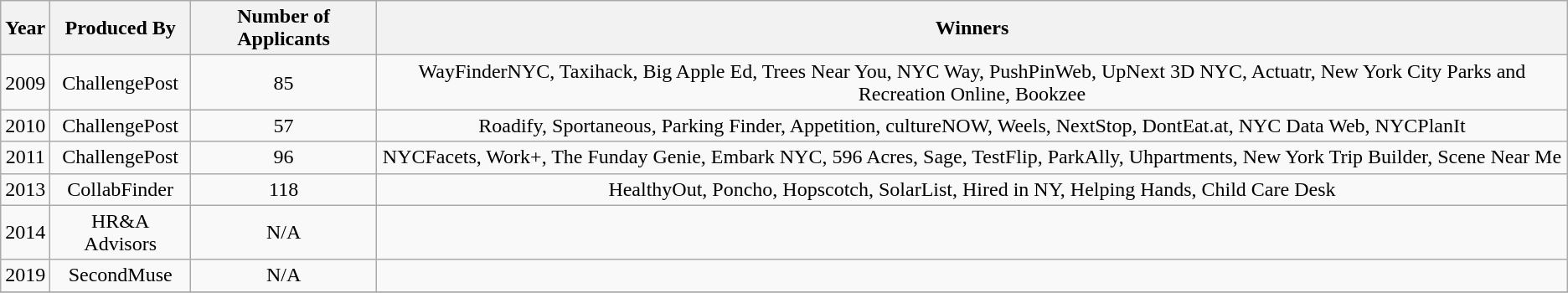<table class="wikitable" style="text-align:center;">
<tr>
<th>Year</th>
<th>Produced By</th>
<th>Number of Applicants</th>
<th>Winners</th>
</tr>
<tr>
<td>2009</td>
<td>ChallengePost</td>
<td>85</td>
<td>WayFinderNYC, Taxihack, Big Apple Ed, Trees Near You, NYC Way, PushPinWeb, UpNext 3D NYC, Actuatr, New York City Parks and Recreation Online, Bookzee</td>
</tr>
<tr>
<td>2010</td>
<td>ChallengePost</td>
<td>57</td>
<td>Roadify, Sportaneous, Parking Finder, Appetition, cultureNOW, Weels, NextStop, DontEat.at, NYC Data Web, NYCPlanIt</td>
</tr>
<tr>
<td>2011</td>
<td>ChallengePost</td>
<td>96</td>
<td>NYCFacets, Work+, The Funday Genie, Embark NYC, 596 Acres, Sage, TestFlip, ParkAlly, Uhpartments, New York Trip Builder, Scene Near Me</td>
</tr>
<tr>
<td>2013</td>
<td>CollabFinder</td>
<td>118</td>
<td>HealthyOut, Poncho, Hopscotch, SolarList, Hired in NY, Helping Hands, Child Care Desk</td>
</tr>
<tr>
<td>2014</td>
<td>HR&A Advisors</td>
<td>N/A</td>
<td></td>
</tr>
<tr>
<td>2019</td>
<td>SecondMuse</td>
<td>N/A</td>
<td></td>
</tr>
<tr>
</tr>
</table>
